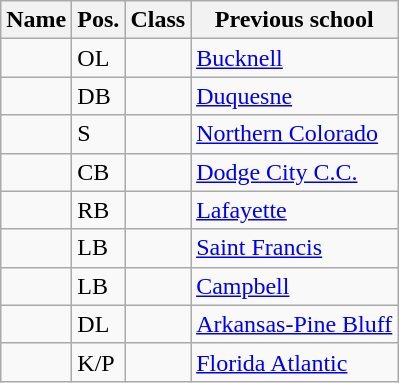<table class="wikitable sortable">
<tr>
<th>Name</th>
<th>Pos.</th>
<th>Class</th>
<th>Previous school</th>
</tr>
<tr>
<td></td>
<td>OL</td>
<td></td>
<td><a href='#'>Bucknell</a></td>
</tr>
<tr>
<td></td>
<td>DB</td>
<td></td>
<td><a href='#'>Duquesne</a></td>
</tr>
<tr>
<td></td>
<td>S</td>
<td></td>
<td><a href='#'>Northern Colorado</a></td>
</tr>
<tr>
<td></td>
<td>CB</td>
<td></td>
<td><a href='#'>Dodge City C.C.</a></td>
</tr>
<tr>
<td></td>
<td>RB</td>
<td></td>
<td><a href='#'>Lafayette</a></td>
</tr>
<tr>
<td></td>
<td>LB</td>
<td></td>
<td><a href='#'>Saint Francis</a></td>
</tr>
<tr>
<td></td>
<td>LB</td>
<td></td>
<td><a href='#'>Campbell</a></td>
</tr>
<tr>
<td></td>
<td>DL</td>
<td></td>
<td><a href='#'>Arkansas-Pine Bluff</a></td>
</tr>
<tr>
<td></td>
<td>K/P</td>
<td></td>
<td><a href='#'>Florida Atlantic</a></td>
</tr>
</table>
